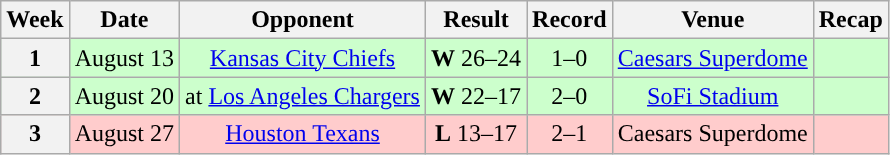<table class="wikitable" style="text-align:center">
<tr>
<th>Week</th>
<th>Date</th>
<th>Opponent</th>
<th>Result</th>
<th>Record</th>
<th>Venue</th>
<th>Recap</th>
</tr>
<tr style="background:#cfc">
<th>1</th>
<td>August 13</td>
<td><a href='#'>Kansas City Chiefs</a></td>
<td><strong>W</strong> 26–24</td>
<td>1–0</td>
<td><a href='#'>Caesars Superdome</a></td>
<td></td>
</tr>
<tr style="background:#cfc">
<th>2</th>
<td>August 20</td>
<td>at <a href='#'>Los Angeles Chargers</a></td>
<td><strong>W</strong> 22–17</td>
<td>2–0</td>
<td><a href='#'>SoFi Stadium</a></td>
<td></td>
</tr>
<tr style="background:#fcc">
<th>3</th>
<td>August 27</td>
<td><a href='#'>Houston Texans</a></td>
<td><strong>L</strong> 13–17</td>
<td>2–1</td>
<td>Caesars Superdome</td>
<td></td>
</tr>
</table>
